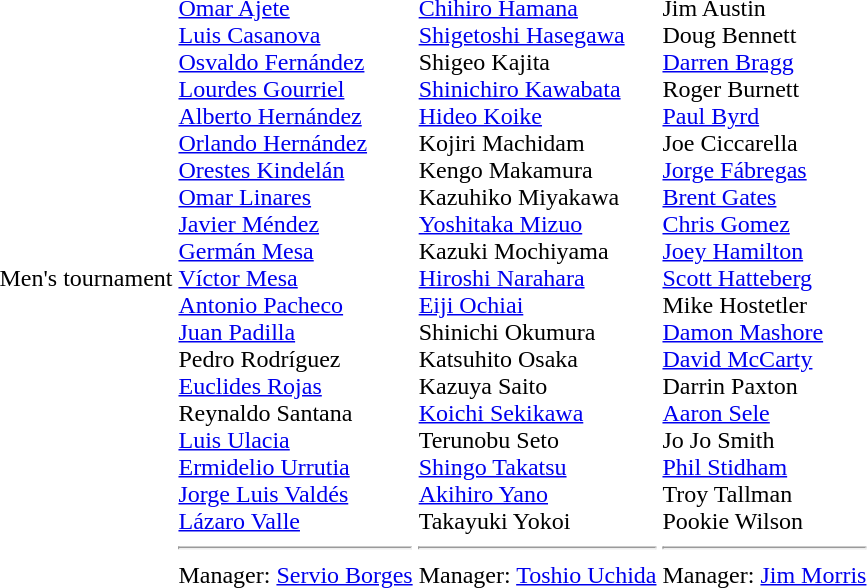<table>
<tr>
<td>Men's tournament</td>
<td><br><a href='#'>Omar Ajete</a><br><a href='#'>Luis Casanova</a><br><a href='#'>Osvaldo Fernández</a><br><a href='#'>Lourdes Gourriel</a><br><a href='#'>Alberto Hernández</a><br><a href='#'>Orlando Hernández</a><br><a href='#'>Orestes Kindelán</a><br><a href='#'>Omar Linares</a><br><a href='#'>Javier Méndez</a><br><a href='#'>Germán Mesa</a><br><a href='#'>Víctor Mesa</a><br><a href='#'>Antonio Pacheco</a><br><a href='#'>Juan Padilla</a><br>Pedro Rodríguez<br><a href='#'>Euclides Rojas</a><br>Reynaldo Santana<br><a href='#'>Luis Ulacia</a><br><a href='#'>Ermidelio Urrutia</a><br><a href='#'>Jorge Luis Valdés</a><br><a href='#'>Lázaro Valle</a><hr>Manager: <a href='#'>Servio Borges</a></td>
<td><br><a href='#'>Chihiro Hamana</a><br><a href='#'>Shigetoshi Hasegawa</a><br>Shigeo Kajita<br><a href='#'>Shinichiro Kawabata</a><br><a href='#'>Hideo Koike</a><br>Kojiri Machidam<br>Kengo Makamura<br>Kazuhiko Miyakawa<br><a href='#'>Yoshitaka Mizuo</a><br>Kazuki Mochiyama<br><a href='#'>Hiroshi Narahara</a><br><a href='#'>Eiji Ochiai</a><br>Shinichi Okumura<br>Katsuhito Osaka<br>Kazuya Saito<br><a href='#'>Koichi Sekikawa</a><br>Terunobu Seto<br><a href='#'>Shingo Takatsu</a><br><a href='#'>Akihiro Yano</a><br>Takayuki Yokoi<hr>Manager: <a href='#'>Toshio Uchida</a></td>
<td><br>Jim Austin<br>Doug Bennett<br><a href='#'>Darren Bragg</a><br>Roger Burnett<br><a href='#'>Paul Byrd</a><br>Joe Ciccarella<br><a href='#'>Jorge Fábregas</a><br><a href='#'>Brent Gates</a><br><a href='#'>Chris Gomez</a><br><a href='#'>Joey Hamilton</a><br><a href='#'>Scott Hatteberg</a><br>Mike Hostetler<br><a href='#'>Damon Mashore</a><br><a href='#'>David McCarty</a><br>Darrin Paxton<br><a href='#'>Aaron Sele</a><br>Jo Jo Smith<br><a href='#'>Phil Stidham</a><br>Troy Tallman<br>Pookie Wilson<hr>Manager: <a href='#'>Jim Morris</a></td>
</tr>
</table>
